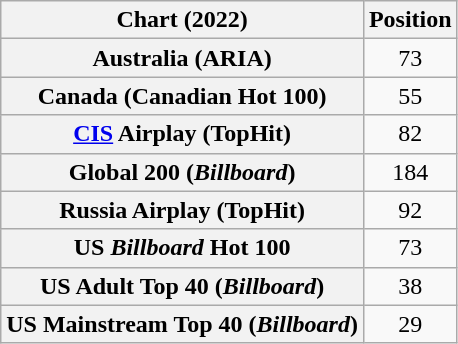<table class="wikitable sortable plainrowheaders" style="text-align:center">
<tr>
<th scope="col">Chart (2022)</th>
<th scope="col">Position</th>
</tr>
<tr>
<th scope="row">Australia (ARIA)</th>
<td>73</td>
</tr>
<tr>
<th scope="row">Canada (Canadian Hot 100)</th>
<td>55</td>
</tr>
<tr>
<th scope="row"><a href='#'>CIS</a> Airplay (TopHit)</th>
<td>82</td>
</tr>
<tr>
<th scope="row">Global 200 (<em>Billboard</em>)</th>
<td>184</td>
</tr>
<tr>
<th scope="row">Russia Airplay (TopHit)</th>
<td>92</td>
</tr>
<tr>
<th scope="row">US <em>Billboard</em> Hot 100</th>
<td>73</td>
</tr>
<tr>
<th scope="row">US Adult Top 40 (<em>Billboard</em>)</th>
<td>38</td>
</tr>
<tr>
<th scope="row">US Mainstream Top 40 (<em>Billboard</em>)</th>
<td>29</td>
</tr>
</table>
